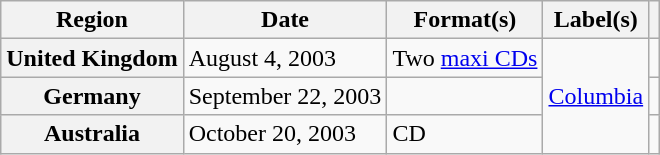<table class="wikitable plainrowheaders">
<tr>
<th scope="col">Region</th>
<th scope="col">Date</th>
<th scope="col">Format(s)</th>
<th scope="col">Label(s)</th>
<th scope="col"></th>
</tr>
<tr>
<th scope="row">United Kingdom</th>
<td>August 4, 2003</td>
<td>Two <a href='#'>maxi CDs</a></td>
<td rowspan="3"><a href='#'>Columbia</a></td>
<td></td>
</tr>
<tr>
<th scope="row">Germany</th>
<td>September 22, 2003</td>
<td></td>
<td></td>
</tr>
<tr>
<th scope="row">Australia</th>
<td>October 20, 2003</td>
<td>CD</td>
<td></td>
</tr>
</table>
